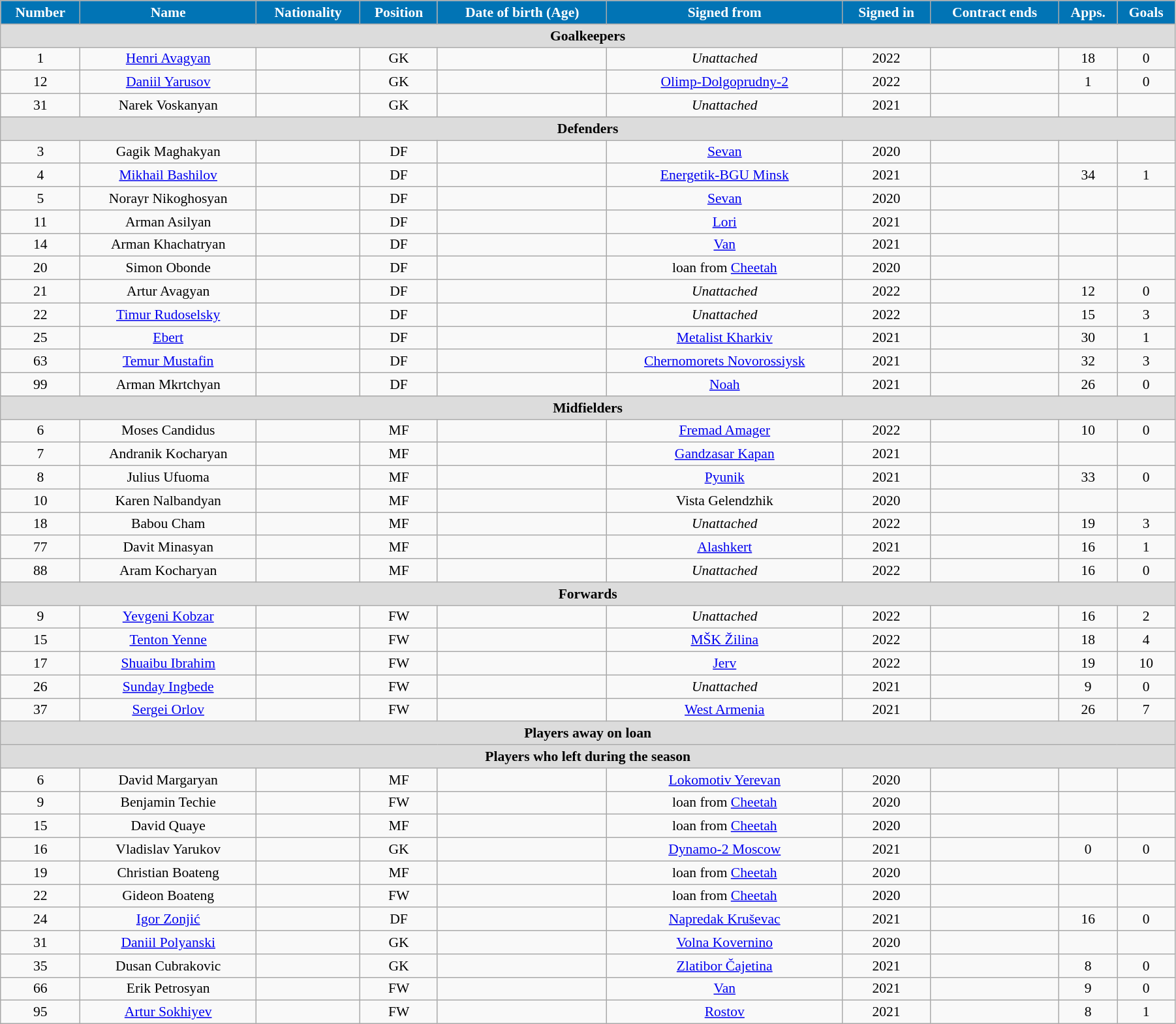<table class="wikitable"  style="text-align:center; font-size:90%; width:95%;">
<tr>
<th style="background:#0174B5; color:#FFFFFF; text-align:center;">Number</th>
<th style="background:#0174B5; color:#FFFFFF; text-align:center;">Name</th>
<th style="background:#0174B5; color:#FFFFFF; text-align:center;">Nationality</th>
<th style="background:#0174B5; color:#FFFFFF; text-align:center;">Position</th>
<th style="background:#0174B5; color:#FFFFFF; text-align:center;">Date of birth (Age)</th>
<th style="background:#0174B5; color:#FFFFFF; text-align:center;">Signed from</th>
<th style="background:#0174B5; color:#FFFFFF; text-align:center;">Signed in</th>
<th style="background:#0174B5; color:#FFFFFF; text-align:center;">Contract ends</th>
<th style="background:#0174B5; color:#FFFFFF; text-align:center;">Apps.</th>
<th style="background:#0174B5; color:#FFFFFF; text-align:center;">Goals</th>
</tr>
<tr>
<th colspan="11"  style="background:#dcdcdc; text-align:center;">Goalkeepers</th>
</tr>
<tr>
<td>1</td>
<td><a href='#'>Henri Avagyan</a></td>
<td></td>
<td>GK</td>
<td></td>
<td><em>Unattached</em></td>
<td>2022</td>
<td></td>
<td>18</td>
<td>0</td>
</tr>
<tr>
<td>12</td>
<td><a href='#'>Daniil Yarusov</a></td>
<td></td>
<td>GK</td>
<td></td>
<td><a href='#'>Olimp-Dolgoprudny-2</a></td>
<td>2022</td>
<td></td>
<td>1</td>
<td>0</td>
</tr>
<tr>
<td>31</td>
<td>Narek Voskanyan</td>
<td></td>
<td>GK</td>
<td></td>
<td><em>Unattached</em></td>
<td>2021</td>
<td></td>
<td></td>
<td></td>
</tr>
<tr>
<th colspan="11"  style="background:#dcdcdc; text-align:center;">Defenders</th>
</tr>
<tr>
<td>3</td>
<td>Gagik Maghakyan</td>
<td></td>
<td>DF</td>
<td></td>
<td><a href='#'>Sevan</a></td>
<td>2020</td>
<td></td>
<td></td>
<td></td>
</tr>
<tr>
<td>4</td>
<td><a href='#'>Mikhail Bashilov</a></td>
<td></td>
<td>DF</td>
<td></td>
<td><a href='#'>Energetik-BGU Minsk</a></td>
<td>2021</td>
<td></td>
<td>34</td>
<td>1</td>
</tr>
<tr>
<td>5</td>
<td>Norayr Nikoghosyan</td>
<td></td>
<td>DF</td>
<td></td>
<td><a href='#'>Sevan</a></td>
<td>2020</td>
<td></td>
<td></td>
<td></td>
</tr>
<tr>
<td>11</td>
<td>Arman Asilyan</td>
<td></td>
<td>DF</td>
<td></td>
<td><a href='#'>Lori</a></td>
<td>2021</td>
<td></td>
<td></td>
<td></td>
</tr>
<tr>
<td>14</td>
<td>Arman Khachatryan</td>
<td></td>
<td>DF</td>
<td></td>
<td><a href='#'>Van</a></td>
<td>2021</td>
<td></td>
<td></td>
<td></td>
</tr>
<tr>
<td>20</td>
<td>Simon Obonde</td>
<td></td>
<td>DF</td>
<td></td>
<td>loan from <a href='#'>Cheetah</a></td>
<td>2020</td>
<td></td>
<td></td>
<td></td>
</tr>
<tr>
<td>21</td>
<td>Artur Avagyan</td>
<td></td>
<td>DF</td>
<td></td>
<td><em>Unattached</em></td>
<td>2022</td>
<td></td>
<td>12</td>
<td>0</td>
</tr>
<tr>
<td>22</td>
<td><a href='#'>Timur Rudoselsky</a></td>
<td></td>
<td>DF</td>
<td></td>
<td><em>Unattached</em></td>
<td>2022</td>
<td></td>
<td>15</td>
<td>3</td>
</tr>
<tr>
<td>25</td>
<td><a href='#'>Ebert</a></td>
<td></td>
<td>DF</td>
<td></td>
<td><a href='#'>Metalist Kharkiv</a></td>
<td>2021</td>
<td></td>
<td>30</td>
<td>1</td>
</tr>
<tr>
<td>63</td>
<td><a href='#'>Temur Mustafin</a></td>
<td></td>
<td>DF</td>
<td></td>
<td><a href='#'>Chernomorets Novorossiysk</a></td>
<td>2021</td>
<td></td>
<td>32</td>
<td>3</td>
</tr>
<tr>
<td>99</td>
<td>Arman Mkrtchyan</td>
<td></td>
<td>DF</td>
<td></td>
<td><a href='#'>Noah</a></td>
<td>2021</td>
<td></td>
<td>26</td>
<td>0</td>
</tr>
<tr>
<th colspan="11"  style="background:#dcdcdc; text-align:center;">Midfielders</th>
</tr>
<tr>
<td>6</td>
<td>Moses Candidus</td>
<td></td>
<td>MF</td>
<td></td>
<td><a href='#'>Fremad Amager</a></td>
<td>2022</td>
<td></td>
<td>10</td>
<td>0</td>
</tr>
<tr>
<td>7</td>
<td>Andranik Kocharyan</td>
<td></td>
<td>MF</td>
<td></td>
<td><a href='#'>Gandzasar Kapan</a></td>
<td>2021</td>
<td></td>
<td></td>
<td></td>
</tr>
<tr>
<td>8</td>
<td>Julius Ufuoma</td>
<td></td>
<td>MF</td>
<td></td>
<td><a href='#'>Pyunik</a></td>
<td>2021</td>
<td></td>
<td>33</td>
<td>0</td>
</tr>
<tr>
<td>10</td>
<td>Karen Nalbandyan</td>
<td></td>
<td>MF</td>
<td></td>
<td>Vista Gelendzhik</td>
<td>2020</td>
<td></td>
<td></td>
<td></td>
</tr>
<tr>
<td>18</td>
<td>Babou Cham</td>
<td></td>
<td>MF</td>
<td></td>
<td><em>Unattached</em></td>
<td>2022</td>
<td></td>
<td>19</td>
<td>3</td>
</tr>
<tr>
<td>77</td>
<td>Davit Minasyan</td>
<td></td>
<td>MF</td>
<td></td>
<td><a href='#'>Alashkert</a></td>
<td>2021</td>
<td></td>
<td>16</td>
<td>1</td>
</tr>
<tr>
<td>88</td>
<td>Aram Kocharyan</td>
<td></td>
<td>MF</td>
<td></td>
<td><em>Unattached</em></td>
<td>2022</td>
<td></td>
<td>16</td>
<td>0</td>
</tr>
<tr>
<th colspan="11"  style="background:#dcdcdc; text-align:center;">Forwards</th>
</tr>
<tr>
<td>9</td>
<td><a href='#'>Yevgeni Kobzar</a></td>
<td></td>
<td>FW</td>
<td></td>
<td><em>Unattached</em></td>
<td>2022</td>
<td></td>
<td>16</td>
<td>2</td>
</tr>
<tr>
<td>15</td>
<td><a href='#'>Tenton Yenne</a></td>
<td></td>
<td>FW</td>
<td></td>
<td><a href='#'>MŠK Žilina</a></td>
<td>2022</td>
<td></td>
<td>18</td>
<td>4</td>
</tr>
<tr>
<td>17</td>
<td><a href='#'>Shuaibu Ibrahim</a></td>
<td></td>
<td>FW</td>
<td></td>
<td><a href='#'>Jerv</a></td>
<td>2022</td>
<td></td>
<td>19</td>
<td>10</td>
</tr>
<tr>
<td>26</td>
<td><a href='#'>Sunday Ingbede</a></td>
<td></td>
<td>FW</td>
<td></td>
<td><em>Unattached</em></td>
<td>2021</td>
<td></td>
<td>9</td>
<td>0</td>
</tr>
<tr>
<td>37</td>
<td><a href='#'>Sergei Orlov</a></td>
<td></td>
<td>FW</td>
<td></td>
<td><a href='#'>West Armenia</a></td>
<td>2021</td>
<td></td>
<td>26</td>
<td>7</td>
</tr>
<tr>
<th colspan="11"  style="background:#dcdcdc; text-align:center;">Players away on loan</th>
</tr>
<tr>
<th colspan="11"  style="background:#dcdcdc; text-align:center;">Players who left during the season</th>
</tr>
<tr>
<td>6</td>
<td>David Margaryan</td>
<td></td>
<td>MF</td>
<td></td>
<td><a href='#'>Lokomotiv Yerevan</a></td>
<td>2020</td>
<td></td>
<td></td>
<td></td>
</tr>
<tr>
<td>9</td>
<td>Benjamin Techie</td>
<td></td>
<td>FW</td>
<td></td>
<td>loan from <a href='#'>Cheetah</a></td>
<td>2020</td>
<td></td>
<td></td>
<td></td>
</tr>
<tr>
<td>15</td>
<td>David Quaye</td>
<td></td>
<td>MF</td>
<td></td>
<td>loan from <a href='#'>Cheetah</a></td>
<td>2020</td>
<td></td>
<td></td>
<td></td>
</tr>
<tr>
<td>16</td>
<td>Vladislav Yarukov</td>
<td></td>
<td>GK</td>
<td></td>
<td><a href='#'>Dynamo-2 Moscow</a></td>
<td>2021</td>
<td></td>
<td>0</td>
<td>0</td>
</tr>
<tr>
<td>19</td>
<td>Christian Boateng</td>
<td></td>
<td>MF</td>
<td></td>
<td>loan from <a href='#'>Cheetah</a></td>
<td>2020</td>
<td></td>
<td></td>
<td></td>
</tr>
<tr>
<td>22</td>
<td>Gideon Boateng</td>
<td></td>
<td>FW</td>
<td></td>
<td>loan from <a href='#'>Cheetah</a></td>
<td>2020</td>
<td></td>
<td></td>
<td></td>
</tr>
<tr>
<td>24</td>
<td><a href='#'>Igor Zonjić</a></td>
<td></td>
<td>DF</td>
<td></td>
<td><a href='#'>Napredak Kruševac</a></td>
<td>2021</td>
<td></td>
<td>16</td>
<td>0</td>
</tr>
<tr>
<td>31</td>
<td><a href='#'>Daniil Polyanski</a></td>
<td></td>
<td>GK</td>
<td></td>
<td><a href='#'>Volna Kovernino</a></td>
<td>2020</td>
<td></td>
<td></td>
<td></td>
</tr>
<tr>
<td>35</td>
<td>Dusan Cubrakovic</td>
<td></td>
<td>GK</td>
<td></td>
<td><a href='#'>Zlatibor Čajetina</a></td>
<td>2021</td>
<td></td>
<td>8</td>
<td>0</td>
</tr>
<tr>
<td>66</td>
<td>Erik Petrosyan</td>
<td></td>
<td>FW</td>
<td></td>
<td><a href='#'>Van</a></td>
<td>2021</td>
<td></td>
<td>9</td>
<td>0</td>
</tr>
<tr>
<td>95</td>
<td><a href='#'>Artur Sokhiyev</a></td>
<td></td>
<td>FW</td>
<td></td>
<td><a href='#'>Rostov</a></td>
<td>2021</td>
<td></td>
<td>8</td>
<td>1</td>
</tr>
</table>
